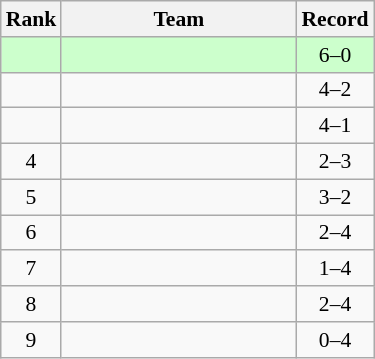<table class="wikitable" style="font-size:90%;">
<tr>
<th>Rank</th>
<th width=150px>Team</th>
<th>Record</th>
</tr>
<tr bgcolor="#ccffcc">
<td align=center></td>
<td></td>
<td align=center>6–0</td>
</tr>
<tr>
<td align=center></td>
<td></td>
<td align=center>4–2</td>
</tr>
<tr>
<td align=center></td>
<td></td>
<td align=center>4–1</td>
</tr>
<tr>
<td align=center>4</td>
<td></td>
<td align=center>2–3</td>
</tr>
<tr>
<td align=center>5</td>
<td></td>
<td align=center>3–2</td>
</tr>
<tr>
<td align=center>6</td>
<td></td>
<td align=center>2–4</td>
</tr>
<tr>
<td align=center>7</td>
<td></td>
<td align=center>1–4</td>
</tr>
<tr>
<td align=center>8</td>
<td></td>
<td align=center>2–4</td>
</tr>
<tr>
<td align=center>9</td>
<td></td>
<td align=center>0–4</td>
</tr>
</table>
